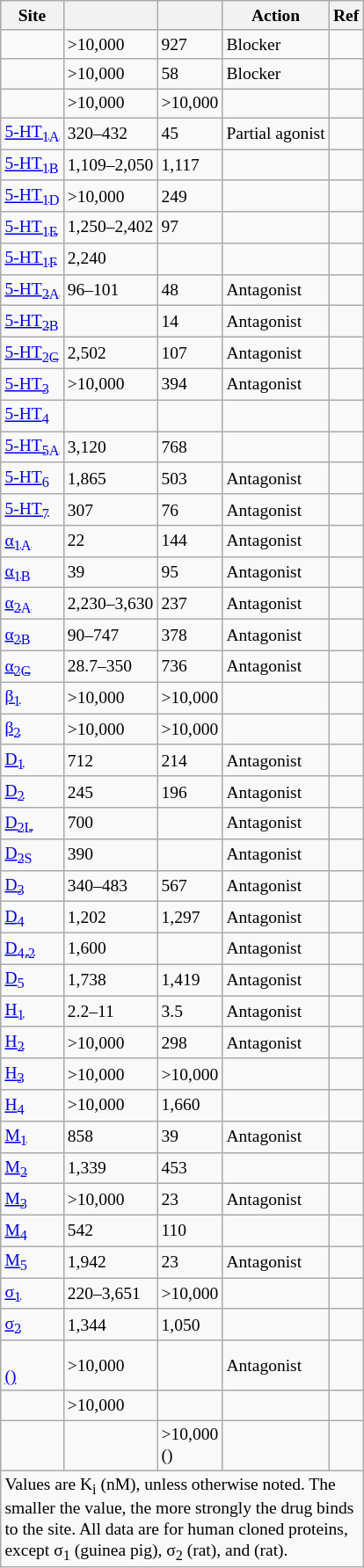<table class="wikitable floatright" style="font-size:small;">
<tr>
<th>Site</th>
<th></th>
<th></th>
<th>Action</th>
<th>Ref</th>
</tr>
<tr>
<td></td>
<td>>10,000</td>
<td>927</td>
<td>Blocker</td>
<td></td>
</tr>
<tr>
<td></td>
<td>>10,000</td>
<td>58</td>
<td>Blocker</td>
<td></td>
</tr>
<tr>
<td></td>
<td>>10,000</td>
<td>>10,000</td>
<td></td>
<td></td>
</tr>
<tr>
<td><a href='#'>5-HT<sub>1A</sub></a></td>
<td>320–432</td>
<td>45</td>
<td>Partial agonist</td>
<td></td>
</tr>
<tr>
<td><a href='#'>5-HT<sub>1B</sub></a></td>
<td>1,109–2,050</td>
<td>1,117</td>
<td></td>
<td></td>
</tr>
<tr>
<td><a href='#'>5-HT<sub>1D</sub></a></td>
<td>>10,000</td>
<td>249</td>
<td></td>
<td></td>
</tr>
<tr>
<td><a href='#'>5-HT<sub>1E</sub></a></td>
<td>1,250–2,402</td>
<td>97</td>
<td></td>
<td></td>
</tr>
<tr>
<td><a href='#'>5-HT<sub>1F</sub></a></td>
<td>2,240</td>
<td></td>
<td></td>
<td></td>
</tr>
<tr>
<td><a href='#'>5-HT<sub>2A</sub></a></td>
<td>96–101</td>
<td>48</td>
<td>Antagonist</td>
<td></td>
</tr>
<tr>
<td><a href='#'>5-HT<sub>2B</sub></a></td>
<td></td>
<td>14</td>
<td>Antagonist</td>
<td></td>
</tr>
<tr>
<td><a href='#'>5-HT<sub>2C</sub></a></td>
<td>2,502</td>
<td>107</td>
<td>Antagonist</td>
<td></td>
</tr>
<tr>
<td><a href='#'>5-HT<sub>3</sub></a></td>
<td>>10,000</td>
<td>394</td>
<td>Antagonist</td>
<td></td>
</tr>
<tr>
<td><a href='#'>5-HT<sub>4</sub></a></td>
<td></td>
<td></td>
<td></td>
<td></td>
</tr>
<tr>
<td><a href='#'>5-HT<sub>5A</sub></a></td>
<td>3,120</td>
<td>768</td>
<td></td>
<td></td>
</tr>
<tr>
<td><a href='#'>5-HT<sub>6</sub></a></td>
<td>1,865</td>
<td>503</td>
<td>Antagonist</td>
<td></td>
</tr>
<tr>
<td><a href='#'>5-HT<sub>7</sub></a></td>
<td>307</td>
<td>76</td>
<td>Antagonist</td>
<td></td>
</tr>
<tr>
<td><a href='#'>α<sub>1A</sub></a></td>
<td>22</td>
<td>144</td>
<td>Antagonist</td>
<td></td>
</tr>
<tr>
<td><a href='#'>α<sub>1B</sub></a></td>
<td>39</td>
<td>95</td>
<td>Antagonist</td>
<td></td>
</tr>
<tr>
<td><a href='#'>α<sub>2A</sub></a></td>
<td>2,230–3,630</td>
<td>237</td>
<td>Antagonist</td>
<td></td>
</tr>
<tr>
<td><a href='#'>α<sub>2B</sub></a></td>
<td>90–747</td>
<td>378</td>
<td>Antagonist</td>
<td></td>
</tr>
<tr>
<td><a href='#'>α<sub>2C</sub></a></td>
<td>28.7–350</td>
<td>736</td>
<td>Antagonist</td>
<td></td>
</tr>
<tr>
<td><a href='#'>β<sub>1</sub></a></td>
<td>>10,000</td>
<td>>10,000</td>
<td></td>
<td></td>
</tr>
<tr>
<td><a href='#'>β<sub>2</sub></a></td>
<td>>10,000</td>
<td>>10,000</td>
<td></td>
<td></td>
</tr>
<tr>
<td><a href='#'>D<sub>1</sub></a></td>
<td>712</td>
<td>214</td>
<td>Antagonist</td>
<td></td>
</tr>
<tr>
<td><a href='#'>D<sub>2</sub></a></td>
<td>245</td>
<td>196</td>
<td>Antagonist</td>
<td></td>
</tr>
<tr>
<td><a href='#'>D<sub>2L</sub></a></td>
<td>700</td>
<td></td>
<td>Antagonist</td>
<td></td>
</tr>
<tr>
<td><a href='#'>D<sub>2S</sub></a></td>
<td>390</td>
<td></td>
<td>Antagonist</td>
<td></td>
</tr>
<tr>
<td><a href='#'>D<sub>3</sub></a></td>
<td>340–483</td>
<td>567</td>
<td>Antagonist</td>
<td></td>
</tr>
<tr>
<td><a href='#'>D<sub>4</sub></a></td>
<td>1,202</td>
<td>1,297</td>
<td>Antagonist</td>
<td></td>
</tr>
<tr>
<td><a href='#'>D<sub>4.2</sub></a></td>
<td>1,600</td>
<td></td>
<td>Antagonist</td>
<td></td>
</tr>
<tr>
<td><a href='#'>D<sub>5</sub></a></td>
<td>1,738</td>
<td>1,419</td>
<td>Antagonist</td>
<td></td>
</tr>
<tr>
<td><a href='#'>H<sub>1</sub></a></td>
<td>2.2–11</td>
<td>3.5</td>
<td>Antagonist</td>
<td></td>
</tr>
<tr>
<td><a href='#'>H<sub>2</sub></a></td>
<td>>10,000</td>
<td>298</td>
<td>Antagonist</td>
<td></td>
</tr>
<tr>
<td><a href='#'>H<sub>3</sub></a></td>
<td>>10,000</td>
<td>>10,000</td>
<td></td>
<td></td>
</tr>
<tr>
<td><a href='#'>H<sub>4</sub></a></td>
<td>>10,000</td>
<td>1,660</td>
<td></td>
<td></td>
</tr>
<tr>
<td><a href='#'>M<sub>1</sub></a></td>
<td>858</td>
<td>39</td>
<td>Antagonist</td>
<td></td>
</tr>
<tr>
<td><a href='#'>M<sub>2</sub></a></td>
<td>1,339</td>
<td>453</td>
<td></td>
<td></td>
</tr>
<tr>
<td><a href='#'>M<sub>3</sub></a></td>
<td>>10,000</td>
<td>23</td>
<td>Antagonist</td>
<td></td>
</tr>
<tr>
<td><a href='#'>M<sub>4</sub></a></td>
<td>542</td>
<td>110</td>
<td></td>
<td></td>
</tr>
<tr>
<td><a href='#'>M<sub>5</sub></a></td>
<td>1,942</td>
<td>23</td>
<td>Antagonist</td>
<td></td>
</tr>
<tr>
<td><a href='#'>σ<sub>1</sub></a></td>
<td>220–3,651</td>
<td>>10,000</td>
<td></td>
<td></td>
</tr>
<tr>
<td><a href='#'>σ<sub>2</sub></a></td>
<td>1,344</td>
<td>1,050</td>
<td></td>
<td></td>
</tr>
<tr>
<td><a href='#'><br>()</a></td>
<td>>10,000</td>
<td></td>
<td>Antagonist</td>
<td></td>
</tr>
<tr>
<td></td>
<td>>10,000</td>
<td></td>
<td></td>
<td></td>
</tr>
<tr>
<td></td>
<td></td>
<td>>10,000<br>()</td>
<td></td>
<td></td>
</tr>
<tr class="sortbottom">
<td colspan="5" style="width: 1px;">Values are K<sub>i</sub> (nM), unless otherwise noted. The smaller the value, the more strongly the drug binds to the site. All data are for human cloned proteins, except σ<sub>1</sub> (guinea pig), σ<sub>2</sub> (rat), and  (rat).</td>
</tr>
</table>
